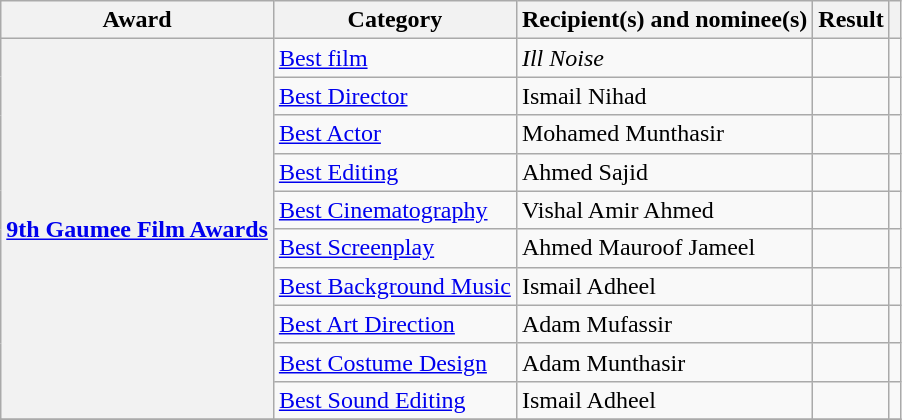<table class="wikitable plainrowheaders sortable">
<tr>
<th scope="col">Award</th>
<th scope="col">Category</th>
<th scope="col">Recipient(s) and nominee(s)</th>
<th scope="col">Result</th>
<th scope="col" class="unsortable"></th>
</tr>
<tr>
<th scope="row" rowspan="10"><a href='#'>9th Gaumee Film Awards</a></th>
<td><a href='#'>Best film</a></td>
<td><em>Ill Noise</em></td>
<td></td>
<td style="text-align:center;"></td>
</tr>
<tr>
<td><a href='#'>Best Director</a></td>
<td>Ismail Nihad</td>
<td></td>
<td style="text-align:center;"></td>
</tr>
<tr>
<td><a href='#'>Best Actor</a></td>
<td>Mohamed Munthasir</td>
<td></td>
<td style="text-align:center;"></td>
</tr>
<tr>
<td><a href='#'>Best Editing</a></td>
<td>Ahmed Sajid</td>
<td></td>
<td style="text-align:center;"></td>
</tr>
<tr>
<td><a href='#'>Best Cinematography</a></td>
<td>Vishal Amir Ahmed</td>
<td></td>
<td style="text-align:center;"></td>
</tr>
<tr>
<td><a href='#'>Best Screenplay</a></td>
<td>Ahmed Mauroof Jameel</td>
<td></td>
<td style="text-align:center;"></td>
</tr>
<tr>
<td><a href='#'>Best Background Music</a></td>
<td>Ismail Adheel</td>
<td></td>
<td style="text-align:center;"></td>
</tr>
<tr>
<td><a href='#'>Best Art Direction</a></td>
<td>Adam Mufassir</td>
<td></td>
<td style="text-align:center;"></td>
</tr>
<tr>
<td><a href='#'>Best Costume Design</a></td>
<td>Adam Munthasir</td>
<td></td>
<td style="text-align:center;"></td>
</tr>
<tr>
<td><a href='#'>Best Sound Editing</a></td>
<td>Ismail Adheel</td>
<td></td>
<td style="text-align:center;"></td>
</tr>
<tr>
</tr>
</table>
